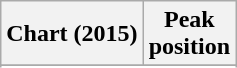<table class="wikitable sortable plainrowheaders" style="text-align:center">
<tr>
<th scope="col">Chart (2015)</th>
<th scope="col">Peak<br> position</th>
</tr>
<tr>
</tr>
<tr>
</tr>
<tr>
</tr>
<tr>
</tr>
<tr>
</tr>
<tr>
</tr>
<tr>
</tr>
<tr>
</tr>
<tr>
</tr>
<tr>
</tr>
<tr>
</tr>
<tr>
</tr>
</table>
